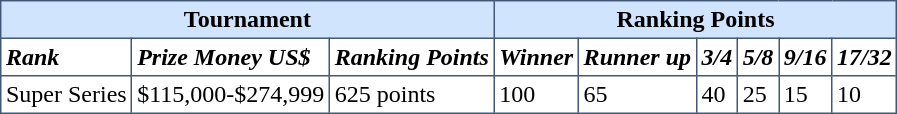<table cellpadding="3" cellspacing="4" border="1" style="border:#435877 solid 1px; border-collapse: collapse;">
<tr bgcolor="#d1e4fd">
<th colspan=3>Tournament</th>
<th colspan=6>Ranking Points</th>
</tr>
<tr>
<td><strong><em>Rank</em></strong></td>
<td><strong><em>Prize Money US$</em></strong></td>
<td><strong><em>Ranking Points</em></strong></td>
<td><strong><em>Winner</em></strong></td>
<td><strong><em>Runner up</em></strong></td>
<td><strong><em>3/4</em></strong></td>
<td><strong><em>5/8</em></strong></td>
<td><strong><em>9/16</em></strong></td>
<td><strong><em>17/32</em></strong></td>
</tr>
<tr>
<td>Super Series</td>
<td>$115,000-$274,999</td>
<td>625 points</td>
<td>100</td>
<td>65</td>
<td>40</td>
<td>25</td>
<td>15</td>
<td>10</td>
</tr>
</table>
